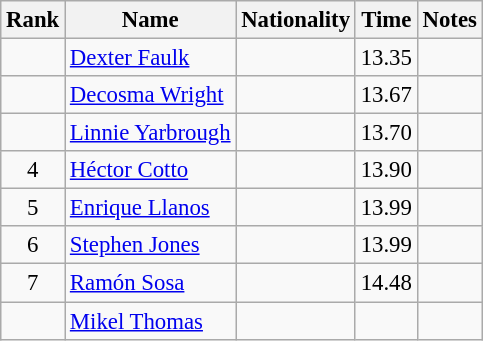<table class="wikitable sortable" style="text-align:center;font-size:95%">
<tr>
<th>Rank</th>
<th>Name</th>
<th>Nationality</th>
<th>Time</th>
<th>Notes</th>
</tr>
<tr>
<td></td>
<td align=left><a href='#'>Dexter Faulk</a></td>
<td align=left></td>
<td>13.35</td>
<td></td>
</tr>
<tr>
<td></td>
<td align=left><a href='#'>Decosma Wright</a></td>
<td align=left></td>
<td>13.67</td>
<td></td>
</tr>
<tr>
<td></td>
<td align=left><a href='#'>Linnie Yarbrough</a></td>
<td align=left></td>
<td>13.70</td>
<td></td>
</tr>
<tr>
<td>4</td>
<td align=left><a href='#'>Héctor Cotto</a></td>
<td align=left></td>
<td>13.90</td>
<td></td>
</tr>
<tr>
<td>5</td>
<td align=left><a href='#'>Enrique Llanos</a></td>
<td align=left></td>
<td>13.99</td>
<td></td>
</tr>
<tr>
<td>6</td>
<td align=left><a href='#'>Stephen Jones</a></td>
<td align=left></td>
<td>13.99</td>
<td></td>
</tr>
<tr>
<td>7</td>
<td align=left><a href='#'>Ramón Sosa</a></td>
<td align=left></td>
<td>14.48</td>
<td></td>
</tr>
<tr>
<td></td>
<td align=left><a href='#'>Mikel Thomas</a></td>
<td align=left></td>
<td></td>
<td></td>
</tr>
</table>
